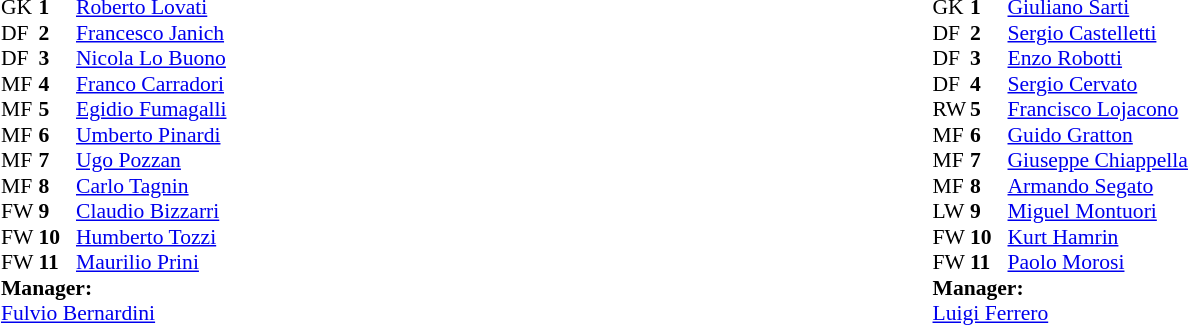<table width="100%">
<tr>
<td valign="top" width="50%"><br><table style="font-size: 90%" cellspacing="0" cellpadding="0" align=center>
<tr>
<th width="25"></th>
<th width="25"></th>
</tr>
<tr>
<td>GK</td>
<td><strong>1</strong></td>
<td> <a href='#'>Roberto Lovati</a></td>
</tr>
<tr>
<td>DF</td>
<td><strong>2</strong></td>
<td> <a href='#'>Francesco Janich</a></td>
</tr>
<tr>
<td>DF</td>
<td><strong>3</strong></td>
<td> <a href='#'>Nicola Lo Buono</a></td>
</tr>
<tr>
<td>MF</td>
<td><strong>4</strong></td>
<td> <a href='#'>Franco Carradori</a></td>
</tr>
<tr>
<td>MF</td>
<td><strong>5</strong></td>
<td> <a href='#'>Egidio Fumagalli</a></td>
</tr>
<tr>
<td>MF</td>
<td><strong>6</strong></td>
<td> <a href='#'>Umberto Pinardi</a></td>
</tr>
<tr>
<td>MF</td>
<td><strong>7</strong></td>
<td> <a href='#'>Ugo Pozzan</a></td>
</tr>
<tr>
<td>MF</td>
<td><strong>8</strong></td>
<td> <a href='#'>Carlo Tagnin</a></td>
</tr>
<tr>
<td>FW</td>
<td><strong>9</strong></td>
<td> <a href='#'>Claudio Bizzarri</a></td>
</tr>
<tr>
<td>FW</td>
<td><strong>10</strong></td>
<td> <a href='#'>Humberto Tozzi</a></td>
</tr>
<tr>
<td>FW</td>
<td><strong>11</strong></td>
<td> <a href='#'>Maurilio Prini</a></td>
</tr>
<tr>
<td colspan=4><strong>Manager:</strong></td>
</tr>
<tr>
<td colspan="4"> <a href='#'>Fulvio Bernardini</a></td>
</tr>
</table>
</td>
<td valign="top" width="50%"><br><table style="font-size: 90%" cellspacing="0" cellpadding="0" align=center>
<tr>
<td colspan="4"></td>
</tr>
<tr>
<th width="25"></th>
<th width="25"></th>
</tr>
<tr>
<td>GK</td>
<td><strong>1</strong></td>
<td> <a href='#'>Giuliano Sarti</a></td>
</tr>
<tr>
<td>DF</td>
<td><strong>2</strong></td>
<td> <a href='#'>Sergio Castelletti</a></td>
</tr>
<tr>
<td>DF</td>
<td><strong>3</strong></td>
<td> <a href='#'>Enzo Robotti</a></td>
</tr>
<tr>
<td>DF</td>
<td><strong>4</strong></td>
<td> <a href='#'>Sergio Cervato</a></td>
</tr>
<tr>
<td>RW</td>
<td><strong>5</strong></td>
<td> <a href='#'>Francisco Lojacono</a></td>
</tr>
<tr>
<td>MF</td>
<td><strong>6</strong></td>
<td> <a href='#'>Guido Gratton</a></td>
</tr>
<tr>
<td>MF</td>
<td><strong>7</strong></td>
<td> <a href='#'>Giuseppe Chiappella</a></td>
</tr>
<tr>
<td>MF</td>
<td><strong>8</strong></td>
<td> <a href='#'>Armando Segato</a></td>
</tr>
<tr>
<td>LW</td>
<td><strong>9</strong></td>
<td>  <a href='#'>Miguel Montuori</a></td>
</tr>
<tr>
<td>FW</td>
<td><strong>10</strong></td>
<td> <a href='#'>Kurt Hamrin</a></td>
</tr>
<tr>
<td>FW</td>
<td><strong>11</strong></td>
<td> <a href='#'>Paolo Morosi</a></td>
</tr>
<tr>
<td colspan=4><strong>Manager:</strong></td>
</tr>
<tr>
<td colspan="4"> <a href='#'>Luigi Ferrero</a></td>
</tr>
</table>
</td>
</tr>
</table>
